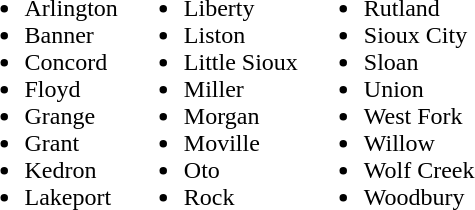<table>
<tr ---- valign="top">
<td><br><ul><li>Arlington</li><li>Banner</li><li>Concord</li><li>Floyd</li><li>Grange</li><li>Grant</li><li>Kedron</li><li>Lakeport</li></ul></td>
<td><br><ul><li>Liberty</li><li>Liston</li><li>Little Sioux</li><li>Miller</li><li>Morgan</li><li>Moville</li><li>Oto</li><li>Rock</li></ul></td>
<td><br><ul><li>Rutland</li><li>Sioux City</li><li>Sloan</li><li>Union</li><li>West Fork</li><li>Willow</li><li>Wolf Creek</li><li>Woodbury</li></ul></td>
</tr>
</table>
